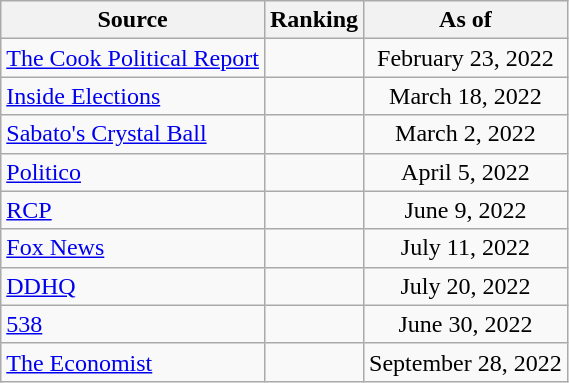<table class="wikitable" style="text-align:center">
<tr>
<th>Source</th>
<th>Ranking</th>
<th>As of</th>
</tr>
<tr>
<td align=left><a href='#'>The Cook Political Report</a></td>
<td></td>
<td>February 23, 2022</td>
</tr>
<tr>
<td align=left><a href='#'>Inside Elections</a></td>
<td></td>
<td>March 18, 2022</td>
</tr>
<tr>
<td align=left><a href='#'>Sabato's Crystal Ball</a></td>
<td></td>
<td>March 2, 2022</td>
</tr>
<tr>
<td style="text-align:left;"><a href='#'>Politico</a></td>
<td></td>
<td>April 5, 2022</td>
</tr>
<tr>
<td align="left"><a href='#'>RCP</a></td>
<td></td>
<td>June 9, 2022</td>
</tr>
<tr>
<td align=left><a href='#'>Fox News</a></td>
<td></td>
<td>July 11, 2022</td>
</tr>
<tr>
<td align="left"><a href='#'>DDHQ</a></td>
<td></td>
<td>July 20, 2022</td>
</tr>
<tr>
<td align="left"><a href='#'>538</a></td>
<td></td>
<td>June 30, 2022</td>
</tr>
<tr>
<td align="left"><a href='#'>The Economist</a></td>
<td></td>
<td>September 28, 2022</td>
</tr>
</table>
